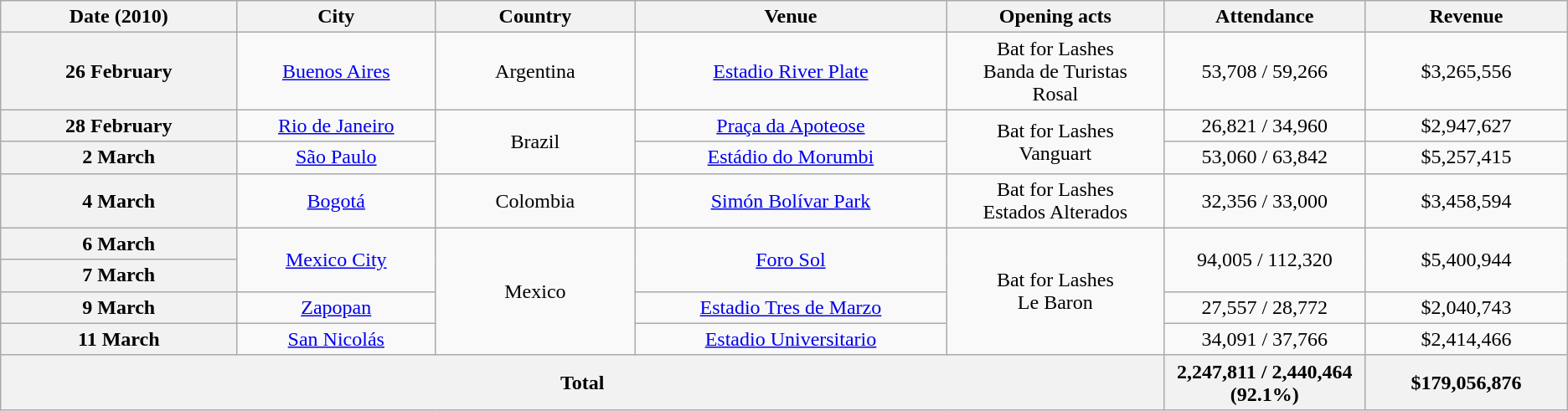<table class="wikitable plainrowheaders" style="text-align:center;">
<tr>
<th scope="col" style="width:12em;">Date (2010)</th>
<th scope="col" style="width:10em;">City</th>
<th scope="col" style="width:10em;">Country</th>
<th scope="col" style="width:16em;">Venue</th>
<th scope="col" style="width:11em;">Opening acts</th>
<th scope="col" style="width:10em;">Attendance</th>
<th scope="col" style="width:10em;">Revenue</th>
</tr>
<tr>
<th scope="row" style="text-align:center;">26 February</th>
<td><a href='#'>Buenos Aires</a></td>
<td>Argentina</td>
<td><a href='#'>Estadio River Plate</a></td>
<td>Bat for Lashes<br>Banda de Turistas<br>Rosal</td>
<td>53,708 / 59,266</td>
<td>$3,265,556</td>
</tr>
<tr>
<th scope="row" style="text-align:center;">28 February</th>
<td><a href='#'>Rio de Janeiro</a></td>
<td rowspan="2">Brazil</td>
<td><a href='#'>Praça da Apoteose</a></td>
<td rowspan="2">Bat for Lashes<br>Vanguart</td>
<td>26,821 / 34,960</td>
<td>$2,947,627</td>
</tr>
<tr>
<th scope="row" style="text-align:center;">2 March</th>
<td><a href='#'>São Paulo</a></td>
<td><a href='#'>Estádio do Morumbi</a></td>
<td>53,060 / 63,842</td>
<td>$5,257,415</td>
</tr>
<tr>
<th scope="row" style="text-align:center;">4 March</th>
<td><a href='#'>Bogotá</a></td>
<td>Colombia</td>
<td><a href='#'>Simón Bolívar Park</a></td>
<td>Bat for Lashes<br>Estados Alterados</td>
<td>32,356 / 33,000</td>
<td>$3,458,594</td>
</tr>
<tr>
<th scope="row" style="text-align:center;">6 March</th>
<td rowspan="2"><a href='#'>Mexico City</a></td>
<td rowspan="4">Mexico</td>
<td rowspan="2"><a href='#'>Foro Sol</a></td>
<td rowspan="4">Bat for Lashes<br>Le Baron</td>
<td rowspan="2">94,005 / 112,320</td>
<td rowspan="2">$5,400,944</td>
</tr>
<tr>
<th scope="row" style="text-align:center;">7 March</th>
</tr>
<tr>
<th scope="row" style="text-align:center;">9 March</th>
<td><a href='#'>Zapopan</a></td>
<td><a href='#'>Estadio Tres de Marzo</a></td>
<td>27,557 / 28,772</td>
<td>$2,040,743</td>
</tr>
<tr>
<th scope="row" style="text-align:center;">11 March</th>
<td><a href='#'>San Nicolás</a></td>
<td><a href='#'>Estadio Universitario</a></td>
<td>34,091 / 37,766</td>
<td>$2,414,466</td>
</tr>
<tr>
<th colspan="5">Total</th>
<th>2,247,811 / 2,440,464 (92.1%)</th>
<th>$179,056,876</th>
</tr>
</table>
